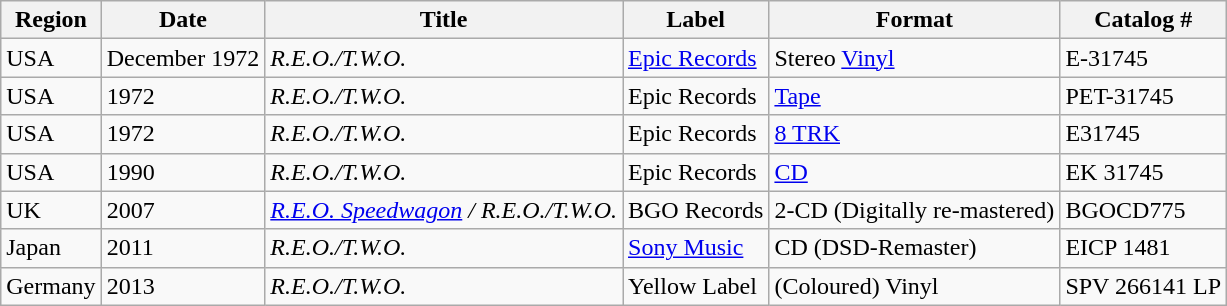<table class="wikitable">
<tr>
<th>Region</th>
<th>Date</th>
<th>Title</th>
<th>Label</th>
<th>Format</th>
<th>Catalog #</th>
</tr>
<tr>
<td>USA</td>
<td>December 1972</td>
<td><em>R.E.O./T.W.O.</em></td>
<td><a href='#'>Epic Records</a></td>
<td>Stereo <a href='#'>Vinyl</a></td>
<td>E-31745</td>
</tr>
<tr>
<td>USA</td>
<td>1972</td>
<td><em>R.E.O./T.W.O.</em></td>
<td>Epic Records</td>
<td><a href='#'>Tape</a></td>
<td>PET-31745</td>
</tr>
<tr>
<td>USA</td>
<td>1972</td>
<td><em>R.E.O./T.W.O.</em></td>
<td>Epic Records</td>
<td><a href='#'>8 TRK</a></td>
<td>E31745</td>
</tr>
<tr>
<td>USA</td>
<td>1990</td>
<td><em>R.E.O./T.W.O.</em></td>
<td>Epic Records</td>
<td><a href='#'>CD</a></td>
<td>EK 31745</td>
</tr>
<tr>
<td>UK</td>
<td>2007</td>
<td><em><a href='#'>R.E.O. Speedwagon</a> / R.E.O./T.W.O.</em></td>
<td>BGO Records</td>
<td>2-CD (Digitally re-mastered)</td>
<td>BGOCD775</td>
</tr>
<tr>
<td>Japan</td>
<td>2011</td>
<td><em>R.E.O./T.W.O.</em></td>
<td><a href='#'>Sony Music</a></td>
<td>CD (DSD-Remaster)</td>
<td>EICP 1481</td>
</tr>
<tr>
<td>Germany</td>
<td>2013</td>
<td><em>R.E.O./T.W.O.</em></td>
<td>Yellow Label</td>
<td>(Coloured) Vinyl</td>
<td>SPV 266141 LP</td>
</tr>
</table>
